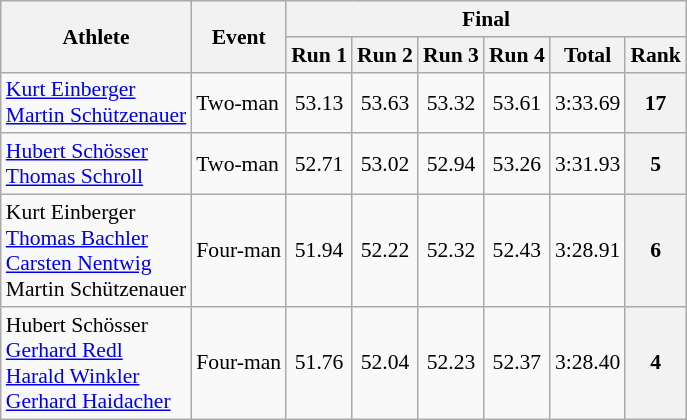<table class="wikitable" style="font-size:90%">
<tr>
<th rowspan="2">Athlete</th>
<th rowspan="2">Event</th>
<th colspan="6">Final</th>
</tr>
<tr>
<th>Run 1</th>
<th>Run 2</th>
<th>Run 3</th>
<th>Run 4</th>
<th>Total</th>
<th>Rank</th>
</tr>
<tr>
<td><a href='#'>Kurt Einberger</a><br><a href='#'>Martin Schützenauer</a></td>
<td>Two-man</td>
<td align="center">53.13</td>
<td align="center">53.63</td>
<td align="center">53.32</td>
<td align="center">53.61</td>
<td align="center">3:33.69</td>
<th align="center">17</th>
</tr>
<tr>
<td><a href='#'>Hubert Schösser</a><br><a href='#'>Thomas Schroll</a></td>
<td>Two-man</td>
<td align="center">52.71</td>
<td align="center">53.02</td>
<td align="center">52.94</td>
<td align="center">53.26</td>
<td align="center">3:31.93</td>
<th align="center">5</th>
</tr>
<tr>
<td>Kurt Einberger<br><a href='#'>Thomas Bachler</a><br><a href='#'>Carsten Nentwig</a><br>Martin Schützenauer</td>
<td>Four-man</td>
<td align="center">51.94</td>
<td align="center">52.22</td>
<td align="center">52.32</td>
<td align="center">52.43</td>
<td align="center">3:28.91</td>
<th align="center">6</th>
</tr>
<tr>
<td>Hubert Schösser<br><a href='#'>Gerhard Redl</a><br><a href='#'>Harald Winkler</a><br><a href='#'>Gerhard Haidacher</a></td>
<td>Four-man</td>
<td align="center">51.76</td>
<td align="center">52.04</td>
<td align="center">52.23</td>
<td align="center">52.37</td>
<td align="center">3:28.40</td>
<th align="center">4</th>
</tr>
</table>
